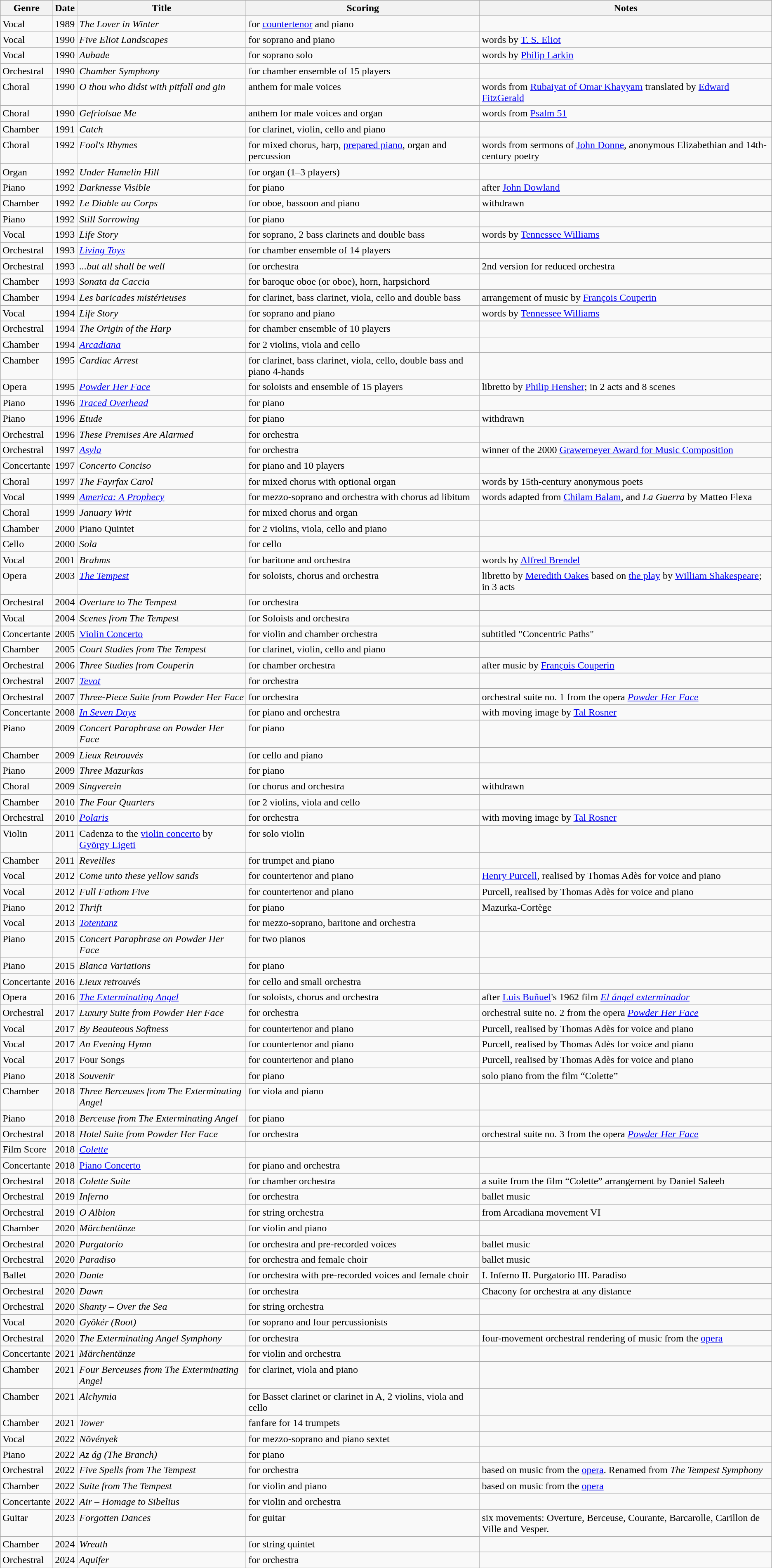<table class="sortable wikitable" style="margins:auto; width=95%;">
<tr>
<th>Genre</th>
<th>Date</th>
<th>Title</th>
<th>Scoring</th>
<th>Notes</th>
</tr>
<tr valign="top">
<td>Vocal</td>
<td align=center>1989</td>
<td><em>The Lover in Winter</em></td>
<td>for <a href='#'>countertenor</a> and piano</td>
<td></td>
</tr>
<tr valign="top">
<td>Vocal</td>
<td align=center>1990</td>
<td><em>Five Eliot Landscapes</em></td>
<td>for soprano and piano</td>
<td>words by <a href='#'>T. S. Eliot</a></td>
</tr>
<tr valign="top">
<td>Vocal</td>
<td align=center>1990</td>
<td><em>Aubade</em></td>
<td>for soprano solo</td>
<td>words by <a href='#'>Philip Larkin</a></td>
</tr>
<tr valign="top">
<td>Orchestral</td>
<td align=center>1990</td>
<td><em>Chamber Symphony</em></td>
<td>for chamber ensemble of 15 players</td>
<td></td>
</tr>
<tr valign="top">
<td>Choral</td>
<td align=center>1990</td>
<td><em>O thou who didst with pitfall and gin</em></td>
<td>anthem for male voices</td>
<td>words from <a href='#'>Rubaiyat of Omar Khayyam</a> translated by <a href='#'>Edward FitzGerald</a></td>
</tr>
<tr valign="top">
<td>Choral</td>
<td align=center>1990</td>
<td><em>Gefriolsae Me</em></td>
<td>anthem for male voices and organ</td>
<td>words from <a href='#'>Psalm 51</a></td>
</tr>
<tr valign="top">
<td>Chamber</td>
<td align=center>1991</td>
<td><em>Catch</em></td>
<td>for clarinet, violin, cello and piano</td>
<td></td>
</tr>
<tr valign="top">
<td>Choral</td>
<td align=center>1992</td>
<td><em>Fool's Rhymes</em></td>
<td>for mixed chorus, harp, <a href='#'>prepared piano</a>, organ and percussion</td>
<td>words from sermons of <a href='#'>John Donne</a>, anonymous Elizabethian and 14th-century poetry</td>
</tr>
<tr valign="top">
<td>Organ</td>
<td align=center>1992</td>
<td><em>Under Hamelin Hill</em></td>
<td>for organ (1–3 players)</td>
<td></td>
</tr>
<tr valign="top">
<td>Piano</td>
<td align=center>1992</td>
<td><em>Darknesse Visible</em></td>
<td>for piano</td>
<td>after <a href='#'>John Dowland</a></td>
</tr>
<tr valign="top">
<td>Chamber</td>
<td align=center>1992</td>
<td><em>Le Diable au Corps</em></td>
<td>for oboe, bassoon and piano</td>
<td>withdrawn</td>
</tr>
<tr valign="top">
<td>Piano</td>
<td align=center>1992</td>
<td><em>Still Sorrowing</em></td>
<td>for piano</td>
<td></td>
</tr>
<tr valign="top">
<td>Vocal</td>
<td align=center>1993</td>
<td><em>Life Story</em></td>
<td>for soprano, 2 bass clarinets and double bass</td>
<td>words by <a href='#'>Tennessee Williams</a></td>
</tr>
<tr valign="top">
<td>Orchestral</td>
<td align=center>1993</td>
<td><em><a href='#'>Living Toys</a></em></td>
<td>for chamber ensemble of 14 players</td>
<td></td>
</tr>
<tr valign="top">
<td>Orchestral</td>
<td align=center>1993</td>
<td><em>...but all shall be well</em></td>
<td>for orchestra</td>
<td>2nd version for reduced orchestra</td>
</tr>
<tr valign="top">
<td>Chamber</td>
<td align=center>1993</td>
<td><em>Sonata da Caccia</em></td>
<td>for baroque oboe (or oboe), horn, harpsichord</td>
<td></td>
</tr>
<tr valign="top">
<td>Chamber</td>
<td align=center>1994</td>
<td><em>Les baricades mistérieuses</em></td>
<td>for clarinet, bass clarinet, viola, cello and double bass</td>
<td>arrangement of music by <a href='#'>François Couperin</a></td>
</tr>
<tr valign="top">
<td>Vocal</td>
<td align=center>1994</td>
<td><em>Life Story</em></td>
<td>for soprano and piano</td>
<td>words by <a href='#'>Tennessee Williams</a></td>
</tr>
<tr valign="top">
<td>Orchestral</td>
<td align=center>1994</td>
<td><em>The Origin of the Harp</em></td>
<td>for chamber ensemble of 10 players</td>
<td></td>
</tr>
<tr valign="top">
<td>Chamber</td>
<td align=center>1994</td>
<td><em><a href='#'>Arcadiana</a></em></td>
<td>for 2 violins, viola and cello</td>
<td></td>
</tr>
<tr valign="top">
<td>Chamber</td>
<td align=center>1995</td>
<td><em>Cardiac Arrest</em></td>
<td>for clarinet, bass clarinet, viola, cello, double bass and piano 4-hands</td>
<td></td>
</tr>
<tr valign="top">
<td>Opera</td>
<td align=center>1995</td>
<td><em><a href='#'>Powder Her Face</a></em></td>
<td>for soloists and ensemble of 15 players</td>
<td>libretto by <a href='#'>Philip Hensher</a>; in 2 acts and 8 scenes</td>
</tr>
<tr valign="top">
<td>Piano</td>
<td align=center>1996</td>
<td><em><a href='#'>Traced Overhead</a></em></td>
<td>for piano</td>
<td></td>
</tr>
<tr valign="top">
<td>Piano</td>
<td align=center>1996</td>
<td><em>Etude</em></td>
<td>for piano</td>
<td>withdrawn</td>
</tr>
<tr valign="top">
<td>Orchestral</td>
<td align=center>1996</td>
<td><em>These Premises Are Alarmed</em></td>
<td>for orchestra</td>
<td></td>
</tr>
<tr valign="top">
<td>Orchestral</td>
<td align=center>1997</td>
<td><em><a href='#'>Asyla</a></em></td>
<td>for orchestra</td>
<td>winner of the 2000 <a href='#'>Grawemeyer Award for Music Composition</a></td>
</tr>
<tr valign="top">
<td>Concertante</td>
<td align=center>1997</td>
<td><em>Concerto Conciso</em></td>
<td>for piano and 10 players</td>
<td></td>
</tr>
<tr valign="top">
<td>Choral</td>
<td align=center>1997</td>
<td><em>The Fayrfax Carol</em></td>
<td>for mixed chorus with optional organ</td>
<td>words by 15th-century anonymous poets</td>
</tr>
<tr valign="top">
<td>Vocal</td>
<td align=center>1999</td>
<td><em><a href='#'>America: A Prophecy</a></em></td>
<td>for mezzo-soprano and orchestra with chorus ad libitum</td>
<td>words adapted from <a href='#'>Chilam Balam</a>, and <em>La Guerra</em> by Matteo Flexa</td>
</tr>
<tr valign="top">
<td>Choral</td>
<td align=center>1999</td>
<td><em>January Writ</em></td>
<td>for mixed chorus and organ</td>
<td></td>
</tr>
<tr valign="top">
<td>Chamber</td>
<td align=center>2000</td>
<td>Piano Quintet</td>
<td>for 2 violins, viola, cello and piano</td>
<td></td>
</tr>
<tr valign="top">
<td>Cello</td>
<td align=center>2000</td>
<td><em>Sola</em></td>
<td>for cello</td>
<td></td>
</tr>
<tr valign="top">
<td>Vocal</td>
<td align=center>2001</td>
<td><em>Brahms</em></td>
<td>for baritone and orchestra</td>
<td>words by <a href='#'>Alfred Brendel</a></td>
</tr>
<tr valign="top">
<td>Opera</td>
<td align=center>2003</td>
<td><em><a href='#'>The Tempest</a></em></td>
<td>for soloists, chorus and orchestra</td>
<td>libretto by <a href='#'>Meredith Oakes</a> based on <a href='#'>the play</a> by <a href='#'>William Shakespeare</a>; in 3 acts</td>
</tr>
<tr valign="top">
<td>Orchestral</td>
<td align=center>2004</td>
<td><em>Overture to The Tempest</em></td>
<td>for orchestra</td>
<td></td>
</tr>
<tr valign="top">
<td>Vocal</td>
<td align=center>2004</td>
<td><em>Scenes from The Tempest</em></td>
<td>for Soloists and orchestra</td>
<td></td>
</tr>
<tr valign="top">
<td>Concertante</td>
<td align=center>2005</td>
<td><a href='#'>Violin Concerto</a></td>
<td>for violin and chamber orchestra</td>
<td>subtitled "Concentric Paths"</td>
</tr>
<tr valign="top">
<td>Chamber</td>
<td align=center>2005</td>
<td><em>Court Studies from The Tempest</em></td>
<td>for clarinet, violin, cello and piano</td>
<td></td>
</tr>
<tr valign="top">
<td>Orchestral</td>
<td align=center>2006</td>
<td><em>Three Studies from Couperin</em></td>
<td>for chamber orchestra</td>
<td>after music by <a href='#'>François Couperin</a></td>
</tr>
<tr valign="top">
<td>Orchestral</td>
<td align=center>2007</td>
<td><em><a href='#'>Tevot</a></em></td>
<td>for orchestra</td>
<td></td>
</tr>
<tr valign="top">
<td>Orchestral</td>
<td align=center>2007</td>
<td><em>Three-Piece Suite from Powder Her Face</em></td>
<td>for orchestra</td>
<td>orchestral suite no. 1 from the opera <em><a href='#'>Powder Her Face</a></em></td>
</tr>
<tr valign="top">
<td>Concertante</td>
<td align=center>2008</td>
<td><em><a href='#'>In Seven Days</a></em></td>
<td>for piano and orchestra</td>
<td>with moving image by <a href='#'>Tal Rosner</a></td>
</tr>
<tr valign="top">
<td>Piano</td>
<td align=center>2009</td>
<td><em>Concert Paraphrase on Powder Her Face</em></td>
<td>for piano</td>
<td></td>
</tr>
<tr valign="top">
<td>Chamber</td>
<td align=center>2009</td>
<td><em>Lieux Retrouvés</em></td>
<td>for cello and piano</td>
<td></td>
</tr>
<tr valign="top">
<td>Piano</td>
<td align=center>2009</td>
<td><em>Three Mazurkas</em></td>
<td>for piano</td>
<td></td>
</tr>
<tr valign="top">
<td>Choral</td>
<td align=center>2009</td>
<td><em>Singverein</em></td>
<td>for chorus and orchestra</td>
<td>withdrawn</td>
</tr>
<tr valign="top">
<td>Chamber</td>
<td align=center>2010</td>
<td><em>The Four Quarters</em></td>
<td>for 2 violins, viola and cello</td>
<td></td>
</tr>
<tr valign="top">
<td>Orchestral</td>
<td align=center>2010</td>
<td><em><a href='#'>Polaris</a></em></td>
<td>for orchestra</td>
<td>with moving image by <a href='#'>Tal Rosner</a></td>
</tr>
<tr valign="top">
<td>Violin</td>
<td align=center>2011</td>
<td>Cadenza to the <a href='#'>violin concerto</a> by <a href='#'>György Ligeti</a></td>
<td>for solo violin</td>
<td></td>
</tr>
<tr valign="top">
<td>Chamber</td>
<td align=center>2011</td>
<td><em>Reveilles</em></td>
<td>for trumpet and piano</td>
<td></td>
</tr>
<tr valign="top">
<td>Vocal</td>
<td align=center>2012</td>
<td><em>Come unto these yellow sands</em></td>
<td>for countertenor and piano</td>
<td><a href='#'>Henry Purcell</a>, realised by Thomas Adès for voice and piano</td>
</tr>
<tr valign="top">
<td>Vocal</td>
<td align=center>2012</td>
<td><em>Full Fathom Five</em></td>
<td>for countertenor and piano</td>
<td>Purcell, realised by Thomas Adès for voice and piano</td>
</tr>
<tr valign="top">
<td>Piano</td>
<td align=center>2012</td>
<td><em>Thrift</em></td>
<td>for piano</td>
<td>Mazurka-Cortège</td>
</tr>
<tr valign="top">
<td>Vocal</td>
<td align=center>2013</td>
<td><em><a href='#'>Totentanz</a></em></td>
<td>for mezzo-soprano, baritone and orchestra</td>
<td></td>
</tr>
<tr valign="top">
<td>Piano</td>
<td align=center>2015</td>
<td><em>Concert Paraphrase on Powder Her Face</em></td>
<td>for two pianos</td>
<td></td>
</tr>
<tr valign="top">
<td>Piano</td>
<td align=center>2015</td>
<td><em>Blanca Variations</em></td>
<td>for piano</td>
<td></td>
</tr>
<tr valign="top">
<td>Concertante</td>
<td align=center>2016</td>
<td><em>Lieux retrouvés</em></td>
<td>for cello and small orchestra</td>
<td></td>
</tr>
<tr valign="top">
<td>Opera</td>
<td align=center>2016</td>
<td><em><a href='#'>The Exterminating Angel</a></em></td>
<td>for soloists, chorus and orchestra</td>
<td>after <a href='#'>Luis Buñuel</a>'s 1962 film <em><a href='#'>El ángel exterminador</a></em></td>
</tr>
<tr valign="top">
<td>Orchestral</td>
<td align=center>2017</td>
<td><em>Luxury Suite from Powder Her Face</em></td>
<td>for orchestra</td>
<td>orchestral suite no. 2 from the opera <em><a href='#'>Powder Her Face</a></em></td>
</tr>
<tr valign="top">
<td>Vocal</td>
<td align=center>2017</td>
<td><em>By Beauteous Softness</em></td>
<td>for countertenor and piano</td>
<td>Purcell, realised by Thomas Adès for voice and piano</td>
</tr>
<tr valign="top">
<td>Vocal</td>
<td align=center>2017</td>
<td><em>An Evening Hymn</em></td>
<td>for countertenor and piano</td>
<td>Purcell, realised by Thomas Adès for voice and piano</td>
</tr>
<tr valign="top">
<td>Vocal</td>
<td align=center>2017</td>
<td>Four Songs</td>
<td>for countertenor and piano</td>
<td>Purcell, realised by Thomas Adès for voice and piano</td>
</tr>
<tr valign="top">
<td>Piano</td>
<td align=center>2018</td>
<td><em>Souvenir</em></td>
<td>for piano</td>
<td>solo piano from the film “Colette”</td>
</tr>
<tr valign="top">
<td>Chamber</td>
<td align=center>2018</td>
<td><em>Three Berceuses from The Exterminating Angel</em></td>
<td>for viola and piano</td>
<td></td>
</tr>
<tr valign="top">
<td>Piano</td>
<td align=center>2018</td>
<td><em>Berceuse from The Exterminating Angel</em></td>
<td>for piano</td>
<td></td>
</tr>
<tr valign="top">
<td>Orchestral</td>
<td align=center>2018</td>
<td><em>Hotel Suite from Powder Her Face</em></td>
<td>for orchestra</td>
<td>orchestral suite no. 3 from the opera <em><a href='#'>Powder Her Face</a></em></td>
</tr>
<tr valign="top">
<td>Film Score</td>
<td align=center>2018</td>
<td><em><a href='#'>Colette</a></em></td>
<td> </td>
<td> </td>
</tr>
<tr valign="top">
<td>Concertante</td>
<td align=center>2018</td>
<td><a href='#'>Piano Concerto</a></td>
<td>for piano and orchestra</td>
<td></td>
</tr>
<tr valign="top">
<td>Orchestral</td>
<td align=center>2018</td>
<td><em>Colette Suite</em></td>
<td>for chamber orchestra</td>
<td>a suite from the film “Colette” arrangement by Daniel Saleeb</td>
</tr>
<tr valign="top">
<td>Orchestral</td>
<td align=center>2019</td>
<td><em>Inferno</em></td>
<td>for orchestra</td>
<td>ballet music</td>
</tr>
<tr valign="top">
<td>Orchestral</td>
<td align=center>2019</td>
<td><em>O Albion</em></td>
<td>for string orchestra</td>
<td>from Arcadiana movement VI</td>
</tr>
<tr valign="top">
<td>Chamber</td>
<td align=center>2020</td>
<td><em>Märchentänze</em></td>
<td>for violin and piano</td>
<td></td>
</tr>
<tr valign="top">
<td>Orchestral</td>
<td align=center>2020</td>
<td><em>Purgatorio</em></td>
<td>for orchestra and pre-recorded voices</td>
<td>ballet music</td>
</tr>
<tr valign="top">
<td>Orchestral</td>
<td align=center>2020</td>
<td><em>Paradiso</em></td>
<td>for orchestra and female choir</td>
<td>ballet music</td>
</tr>
<tr valign="top">
<td>Ballet</td>
<td align=center>2020</td>
<td><em>Dante</em></td>
<td>for orchestra with pre-recorded voices and female choir</td>
<td>I. Inferno II. Purgatorio III. Paradiso</td>
</tr>
<tr valign="top">
<td>Orchestral</td>
<td align=center>2020</td>
<td><em>Dawn</em></td>
<td>for orchestra</td>
<td>Chacony for orchestra at any distance</td>
</tr>
<tr valign="top">
<td>Orchestral</td>
<td align=center>2020</td>
<td><em>Shanty – Over the Sea</em></td>
<td>for string orchestra</td>
<td></td>
</tr>
<tr valign="top">
<td>Vocal</td>
<td align=center>2020</td>
<td><em>Gyökér (Root)</em></td>
<td>for soprano and four percussionists</td>
<td></td>
</tr>
<tr valign="top">
<td>Orchestral</td>
<td align=center>2020</td>
<td><em>The Exterminating Angel Symphony</em></td>
<td>for orchestra</td>
<td>four-movement orchestral rendering of music from the <a href='#'>opera</a></td>
</tr>
<tr valign="top">
<td>Concertante</td>
<td align=center>2021</td>
<td><em>Märchentänze</em></td>
<td>for violin and orchestra</td>
<td></td>
</tr>
<tr valign="top">
<td>Chamber</td>
<td align=center>2021</td>
<td><em>Four Berceuses from The Exterminating Angel</em></td>
<td>for clarinet, viola and piano</td>
<td></td>
</tr>
<tr valign="top">
<td>Chamber</td>
<td align=center>2021</td>
<td><em>Alchymia</em></td>
<td>for Basset clarinet or clarinet in A, 2 violins, viola and cello</td>
<td></td>
</tr>
<tr valign="top">
<td>Chamber</td>
<td align=center>2021</td>
<td><em>Tower</em></td>
<td>fanfare for 14 trumpets</td>
<td></td>
</tr>
<tr valign="top">
<td>Vocal</td>
<td align=center>2022</td>
<td><em>Növények</em></td>
<td>for mezzo-soprano and piano sextet</td>
<td></td>
</tr>
<tr valign="top">
<td>Piano</td>
<td align=center>2022</td>
<td><em>Az ág (The Branch)</em></td>
<td>for piano</td>
<td></td>
</tr>
<tr valign="top">
<td>Orchestral</td>
<td align=center>2022</td>
<td><em>Five Spells from The Tempest</em></td>
<td>for orchestra</td>
<td>based on music from the <a href='#'>opera</a>. Renamed from <em>The Tempest Symphony</em></td>
</tr>
<tr valign="top">
<td>Chamber</td>
<td align=center>2022</td>
<td><em>Suite from The Tempest</em></td>
<td>for violin and piano</td>
<td>based on music from the <a href='#'>opera</a></td>
</tr>
<tr valign="top">
<td>Concertante</td>
<td align=center>2022</td>
<td><em>Air – Homage to Sibelius</em></td>
<td>for violin and orchestra</td>
<td></td>
</tr>
<tr valign="top">
<td>Guitar</td>
<td align=center>2023</td>
<td><em>Forgotten Dances</em></td>
<td>for guitar</td>
<td>six movements: Overture, Berceuse, Courante, Barcarolle, Carillon de Ville and Vesper.</td>
</tr>
<tr valign="top">
<td>Chamber</td>
<td align=center>2024</td>
<td><em>Wreath</em></td>
<td>for string quintet</td>
<td></td>
</tr>
<tr valign="top">
<td>Orchestral</td>
<td align=center>2024</td>
<td><em>Aquifer</em></td>
<td>for orchestra</td>
<td></td>
</tr>
</table>
